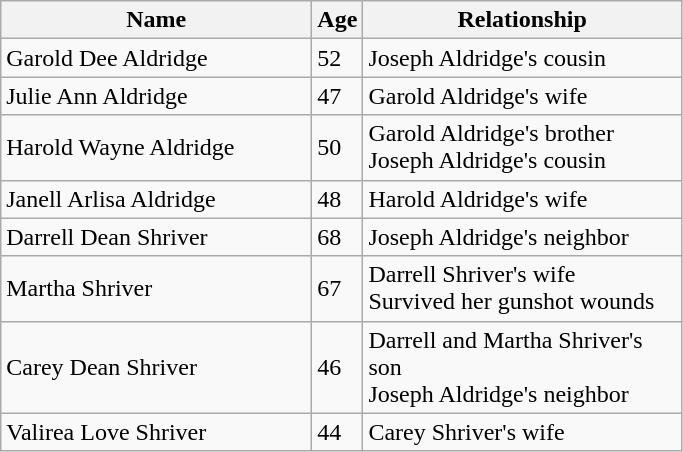<table border="1" class="wikitable">
<tr>
<th width="200">Name</th>
<th>Age</th>
<th width="205">Relationship</th>
</tr>
<tr>
<td>Garold Dee Aldridge</td>
<td>52</td>
<td>Joseph Aldridge's cousin</td>
</tr>
<tr>
<td>Julie Ann Aldridge</td>
<td>47</td>
<td>Garold Aldridge's wife</td>
</tr>
<tr>
<td>Harold Wayne Aldridge</td>
<td>50</td>
<td>Garold Aldridge's brother<br>Joseph Aldridge's cousin</td>
</tr>
<tr>
<td>Janell Arlisa Aldridge</td>
<td>48</td>
<td>Harold Aldridge's wife</td>
</tr>
<tr>
<td>Darrell Dean Shriver</td>
<td>68</td>
<td>Joseph Aldridge's neighbor</td>
</tr>
<tr>
<td>Martha Shriver</td>
<td>67</td>
<td>Darrell Shriver's wife<br>Survived her gunshot wounds</td>
</tr>
<tr>
<td>Carey Dean Shriver</td>
<td>46</td>
<td>Darrell and Martha Shriver's son<br>Joseph Aldridge's neighbor</td>
</tr>
<tr>
<td>Valirea Love Shriver</td>
<td>44</td>
<td>Carey Shriver's wife</td>
</tr>
</table>
